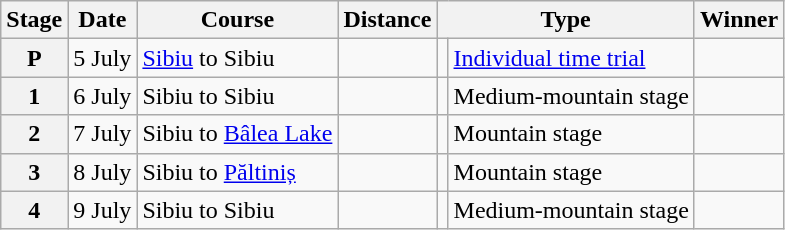<table class="wikitable">
<tr>
<th>Stage</th>
<th>Date</th>
<th>Course</th>
<th>Distance</th>
<th colspan="2">Type</th>
<th>Winner</th>
</tr>
<tr>
<th style="text-align:center">P</th>
<td align=right>5 July</td>
<td><a href='#'>Sibiu</a> to Sibiu</td>
<td style="text-align:center;"></td>
<td></td>
<td><a href='#'>Individual time trial</a></td>
<td></td>
</tr>
<tr>
<th style="text-align:center">1</th>
<td align=right>6 July</td>
<td>Sibiu to Sibiu</td>
<td style="text-align:center;"></td>
<td></td>
<td>Medium-mountain stage</td>
<td></td>
</tr>
<tr>
<th style="text-align:center">2</th>
<td align=right>7 July</td>
<td>Sibiu to <a href='#'>Bâlea Lake</a></td>
<td style="text-align:center;"></td>
<td></td>
<td>Mountain stage</td>
<td></td>
</tr>
<tr>
<th style="text-align:center">3</th>
<td align=right>8 July</td>
<td>Sibiu to <a href='#'>Păltiniș</a></td>
<td style="text-align:center;"></td>
<td></td>
<td>Mountain stage</td>
<td></td>
</tr>
<tr>
<th style="text-align:center">4</th>
<td align=right>9 July</td>
<td>Sibiu to Sibiu</td>
<td style="text-align:center;"></td>
<td></td>
<td>Medium-mountain stage</td>
<td></td>
</tr>
</table>
